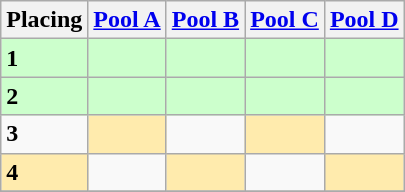<table class=wikitable style="border:1px solid #AAAAAA;">
<tr>
<th>Placing</th>
<th><a href='#'>Pool A</a></th>
<th><a href='#'>Pool B</a></th>
<th><a href='#'>Pool C</a></th>
<th><a href='#'>Pool D</a></th>
</tr>
<tr style="background: #ccffcc;">
<td><strong>1</strong></td>
<td></td>
<td></td>
<td></td>
<td></td>
</tr>
<tr style="background: #ccffcc;">
<td><strong>2</strong></td>
<td></td>
<td></td>
<td></td>
<td></td>
</tr>
<tr>
<td><strong>3</strong></td>
<td style="background: #ffebad;"></td>
<td></td>
<td style="background: #ffebad;"></td>
<td></td>
</tr>
<tr>
<td style="background: #ffebad;"><strong>4</strong></td>
<td> </td>
<td style="background: #ffebad;"></td>
<td> </td>
<td style="background: #ffebad;"></td>
</tr>
<tr>
</tr>
</table>
